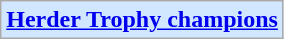<table class="wikitable">
<tr>
<td bgcolor="#D0E7FF"><strong><a href='#'>Herder Trophy champions</a></strong></td>
</tr>
</table>
